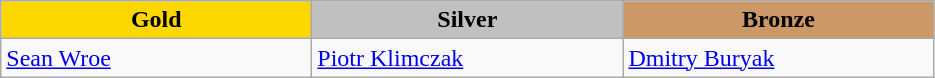<table class="wikitable" style="text-align:left">
<tr align="center">
<td width=200 bgcolor=gold><strong>Gold</strong></td>
<td width=200 bgcolor=silver><strong>Silver</strong></td>
<td width=200 bgcolor=CC9966><strong>Bronze</strong></td>
</tr>
<tr>
<td><a href='#'>Sean Wroe</a><br><em></em></td>
<td><a href='#'>Piotr Klimczak</a><br><em></em></td>
<td><a href='#'>Dmitry Buryak</a><br><em></em></td>
</tr>
</table>
